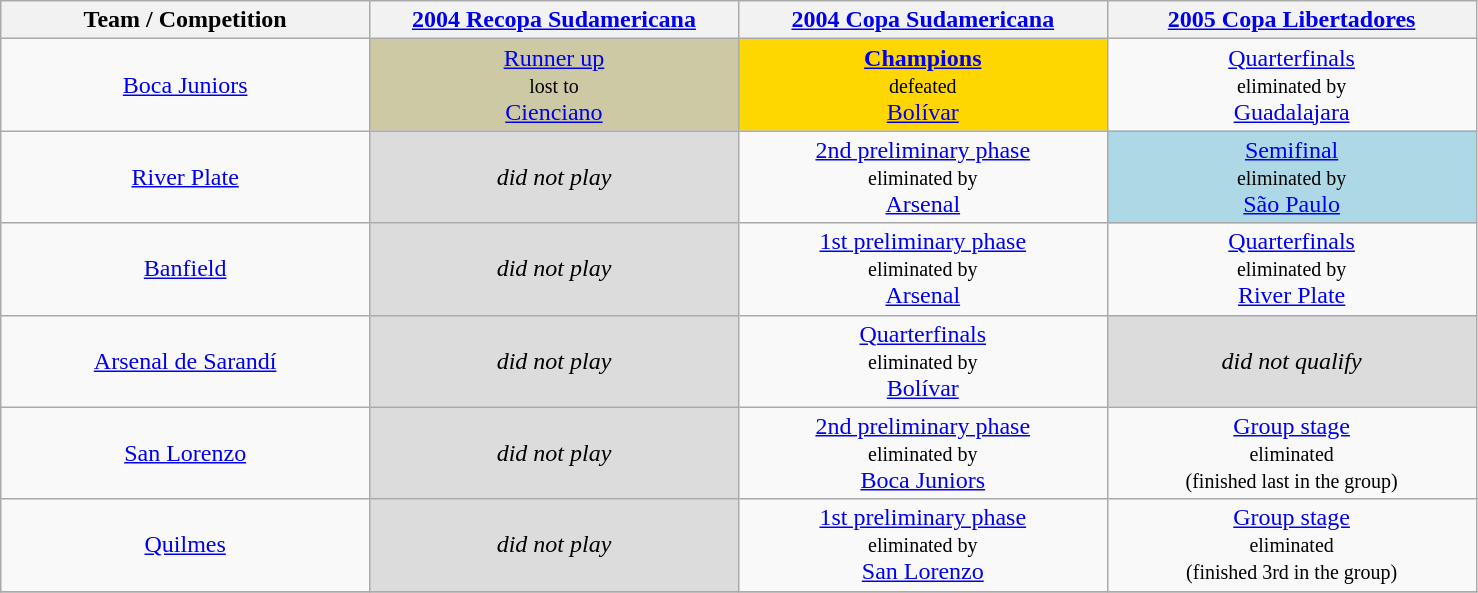<table class="wikitable">
<tr>
<th width= 20%>Team / Competition</th>
<th width= 20%><a href='#'>2004 Recopa Sudamericana</a></th>
<th width= 20%><a href='#'>2004 Copa Sudamericana</a></th>
<th width= 20%><a href='#'>2005 Copa Libertadores</a></th>
</tr>
<tr align="center">
<td><a href='#'>Boca Juniors</a></td>
<td bgcolor = "#CDC9A5"><a href='#'>Runner up</a><br> <small>lost to</small> <br>  <a href='#'>Cienciano</a></td>
<td bgcolor = "gold"><strong><a href='#'>Champions</a></strong><br> <small>defeated</small> <br>  <a href='#'>Bolívar</a></td>
<td><a href='#'>Quarterfinals</a><br> <small>eliminated by</small> <br>  <a href='#'>Guadalajara</a></td>
</tr>
<tr align="center">
<td><a href='#'>River Plate</a></td>
<td bgcolor = "#DCDCDC"><em>did not play</em></td>
<td><a href='#'>2nd preliminary phase</a><br> <small>eliminated by</small> <br>  <a href='#'>Arsenal</a></td>
<td bgcolor = "lightblue"><a href='#'>Semifinal</a><br> <small>eliminated by</small> <br>  <a href='#'>São Paulo</a></td>
</tr>
<tr align="center">
<td><a href='#'>Banfield</a></td>
<td bgcolor = "#DCDCDC"><em>did not play</em></td>
<td><a href='#'>1st preliminary phase</a><br> <small>eliminated by</small> <br>  <a href='#'>Arsenal</a></td>
<td><a href='#'>Quarterfinals</a><br> <small>eliminated by</small> <br>  <a href='#'>River Plate</a></td>
</tr>
<tr align="center">
<td><a href='#'>Arsenal de Sarandí</a></td>
<td bgcolor = "#DCDCDC"><em>did not play</em></td>
<td><a href='#'>Quarterfinals</a><br> <small>eliminated by</small> <br>  <a href='#'>Bolívar</a></td>
<td bgcolor = "#DCDCDC"><em>did not qualify</em></td>
</tr>
<tr align="center">
<td><a href='#'>San Lorenzo</a></td>
<td bgcolor = "#DCDCDC"><em>did not play</em></td>
<td><a href='#'>2nd preliminary phase</a><br> <small>eliminated by</small> <br>  <a href='#'>Boca Juniors</a></td>
<td><a href='#'>Group stage</a> <br> <small>eliminated<br>(finished last in the group)</small></td>
</tr>
<tr align="center">
<td><a href='#'>Quilmes</a></td>
<td bgcolor = "#DCDCDC"><em>did not play</em></td>
<td><a href='#'>1st preliminary phase</a><br> <small>eliminated by</small> <br>  <a href='#'>San Lorenzo</a></td>
<td><a href='#'>Group stage</a> <br> <small>eliminated<br>(finished 3rd in the group)</small></td>
</tr>
<tr>
</tr>
</table>
